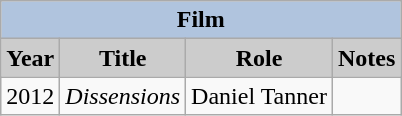<table class="wikitable">
<tr>
<th colspan=4 style="background:#B0C4DE;">Film</th>
</tr>
<tr>
<th style="background: #CCCCCC;">Year</th>
<th style="background: #CCCCCC;">Title</th>
<th style="background: #CCCCCC;">Role</th>
<th style="background: #CCCCCC;">Notes</th>
</tr>
<tr>
<td>2012</td>
<td><em>Dissensions</em></td>
<td>Daniel Tanner</td>
<td></td>
</tr>
</table>
